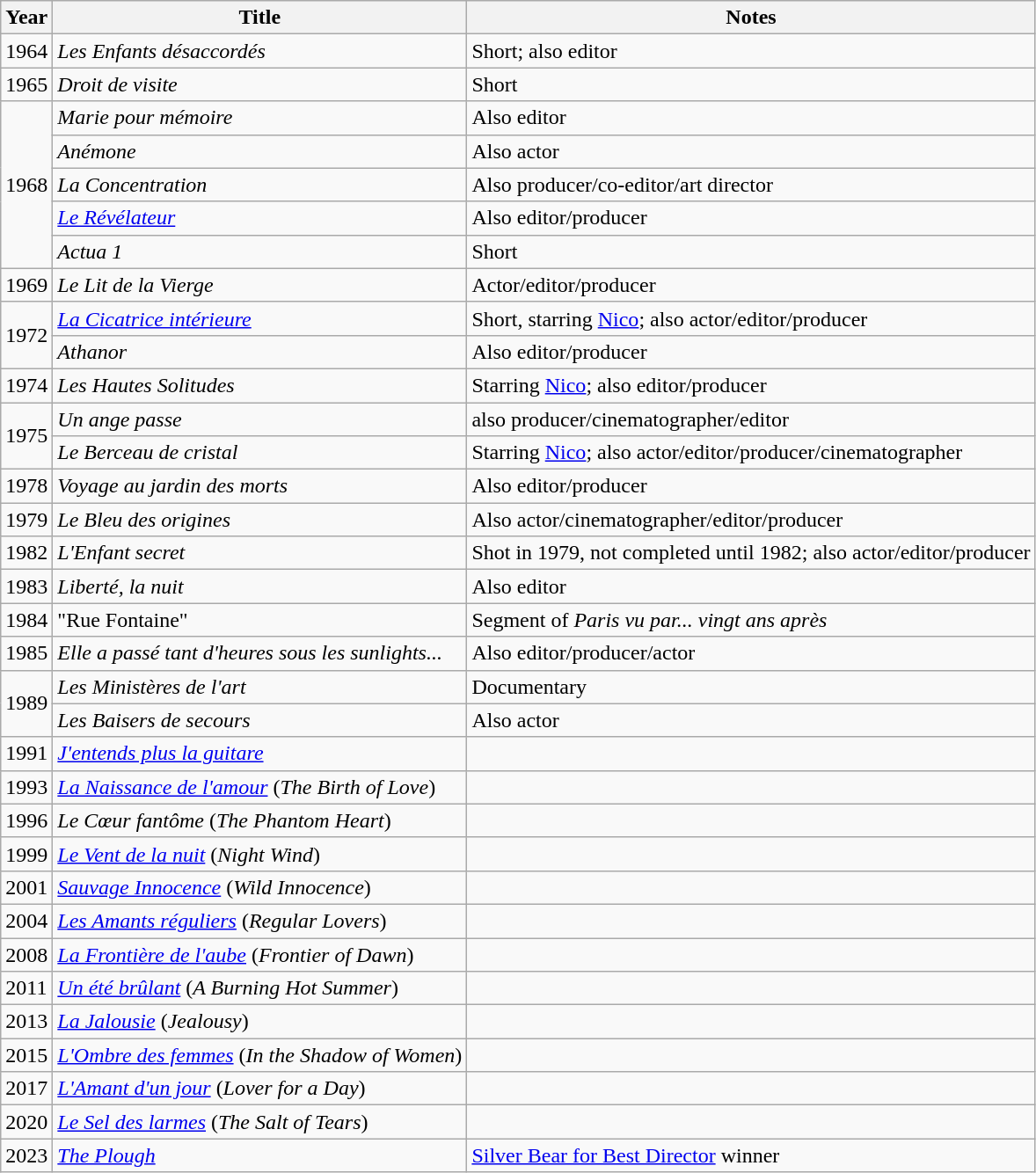<table class="wikitable sortable">
<tr>
<th>Year</th>
<th>Title</th>
<th>Notes</th>
</tr>
<tr>
<td>1964</td>
<td><em>Les Enfants désaccordés</em></td>
<td>Short; also editor</td>
</tr>
<tr>
<td>1965</td>
<td><em>Droit de visite</em></td>
<td>Short</td>
</tr>
<tr>
<td rowspan="5">1968</td>
<td><em>Marie pour mémoire</em></td>
<td>Also editor</td>
</tr>
<tr>
<td><em>Anémone</em></td>
<td>Also actor</td>
</tr>
<tr>
<td><em>La Concentration</em></td>
<td>Also producer/co-editor/art director</td>
</tr>
<tr>
<td><em><a href='#'>Le Révélateur</a></em></td>
<td>Also editor/producer</td>
</tr>
<tr>
<td><em>Actua 1</em></td>
<td>Short</td>
</tr>
<tr>
<td>1969</td>
<td><em>Le Lit de la Vierge</em></td>
<td>Actor/editor/producer</td>
</tr>
<tr>
<td rowspan="2">1972</td>
<td><em><a href='#'>La Cicatrice intérieure</a></em></td>
<td>Short, starring <a href='#'>Nico</a>; also actor/editor/producer</td>
</tr>
<tr>
<td><em>Athanor</em></td>
<td>Also editor/producer</td>
</tr>
<tr>
<td>1974</td>
<td><em>Les Hautes Solitudes</em></td>
<td>Starring <a href='#'>Nico</a>; also editor/producer</td>
</tr>
<tr>
<td rowspan="2">1975</td>
<td><em>Un ange passe</em></td>
<td>also producer/cinematographer/editor</td>
</tr>
<tr>
<td><em>Le Berceau de cristal</em></td>
<td>Starring <a href='#'>Nico</a>; also actor/editor/producer/cinematographer</td>
</tr>
<tr>
<td>1978</td>
<td><em>Voyage au jardin des morts</em></td>
<td>Also editor/producer</td>
</tr>
<tr>
<td>1979</td>
<td><em>Le Bleu des origines</em></td>
<td>Also actor/cinematographer/editor/producer</td>
</tr>
<tr>
<td>1982</td>
<td><em>L'Enfant secret</em></td>
<td>Shot in 1979, not completed until 1982; also actor/editor/producer</td>
</tr>
<tr>
<td>1983</td>
<td><em>Liberté, la nuit</em></td>
<td>Also editor</td>
</tr>
<tr>
<td>1984</td>
<td>"Rue Fontaine"</td>
<td>Segment of <em>Paris vu par... vingt ans après</em></td>
</tr>
<tr>
<td>1985</td>
<td><em>Elle a passé tant d'heures sous les sunlights...</em></td>
<td>Also editor/producer/actor</td>
</tr>
<tr>
<td rowspan="2">1989</td>
<td><em>Les Ministères de l'art</em></td>
<td>Documentary</td>
</tr>
<tr>
<td><em>Les Baisers de secours</em></td>
<td>Also actor</td>
</tr>
<tr>
<td>1991</td>
<td><em><a href='#'>J'entends plus la guitare</a></em></td>
<td></td>
</tr>
<tr>
<td>1993</td>
<td><em><a href='#'>La Naissance de l'amour</a></em> (<em>The Birth of Love</em>)</td>
<td></td>
</tr>
<tr>
<td>1996</td>
<td><em>Le Cœur fantôme</em> (<em>The Phantom Heart</em>)</td>
<td></td>
</tr>
<tr>
<td>1999</td>
<td><em><a href='#'>Le Vent de la nuit</a></em> (<em>Night Wind</em>)</td>
<td></td>
</tr>
<tr>
<td>2001</td>
<td><em><a href='#'>Sauvage Innocence</a></em> (<em>Wild Innocence</em>)</td>
<td></td>
</tr>
<tr>
<td>2004</td>
<td><em><a href='#'>Les Amants réguliers</a></em> (<em>Regular Lovers</em>)</td>
<td></td>
</tr>
<tr>
<td>2008</td>
<td><em><a href='#'>La Frontière de l'aube</a></em> (<em>Frontier of Dawn</em>)</td>
<td></td>
</tr>
<tr>
<td>2011</td>
<td><em><a href='#'>Un été brûlant</a></em> (<em>A Burning Hot Summer</em>)</td>
<td></td>
</tr>
<tr>
<td>2013</td>
<td><em><a href='#'>La Jalousie</a></em> (<em>Jealousy</em>)</td>
<td></td>
</tr>
<tr>
<td>2015</td>
<td><em><a href='#'>L'Ombre des femmes</a></em> (<em>In the Shadow of Women</em>)</td>
<td></td>
</tr>
<tr>
<td>2017</td>
<td><em><a href='#'>L'Amant d'un jour</a></em> (<em>Lover for a Day</em>)</td>
<td></td>
</tr>
<tr>
<td>2020</td>
<td><em><a href='#'>Le Sel des larmes</a></em> (<em>The Salt of Tears</em>)</td>
<td></td>
</tr>
<tr>
<td>2023</td>
<td><em><a href='#'>The Plough</a></em></td>
<td><a href='#'>Silver Bear for Best Director</a> winner</td>
</tr>
</table>
